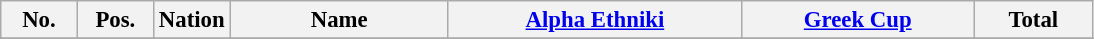<table class="wikitable sortable" style="font-size: 95%; text-align: center;">
<tr>
<th width="7%"><strong>No.</strong></th>
<th width="7%"><strong>Pos.</strong></th>
<th width="7%"><strong>Nation</strong></th>
<th width="20%"><strong>Name</strong></th>
<th><a href='#'>Alpha Ethniki</a></th>
<th><a href='#'>Greek Cup</a></th>
<th>Total</th>
</tr>
<tr>
</tr>
</table>
